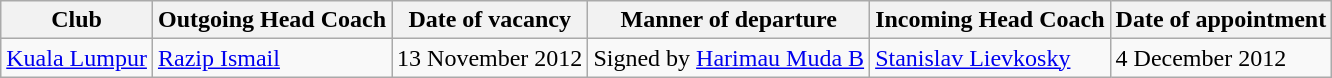<table class="wikitable">
<tr>
<th>Club</th>
<th>Outgoing Head Coach</th>
<th>Date of vacancy</th>
<th>Manner of departure</th>
<th>Incoming Head Coach</th>
<th>Date of appointment</th>
</tr>
<tr>
<td><a href='#'>Kuala Lumpur</a></td>
<td> <a href='#'>Razip Ismail</a></td>
<td>13 November 2012</td>
<td>Signed by <a href='#'>Harimau Muda B</a></td>
<td> <a href='#'>Stanislav Lievkosky</a></td>
<td>4 December 2012</td>
</tr>
</table>
